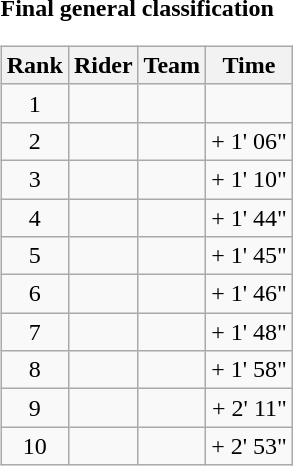<table>
<tr>
<td><strong>Final general classification</strong><br><table class="wikitable">
<tr>
<th scope="col">Rank</th>
<th scope="col">Rider</th>
<th scope="col">Team</th>
<th scope="col">Time</th>
</tr>
<tr>
<td style="text-align:center;">1</td>
<td></td>
<td></td>
<td style="text-align:right;"></td>
</tr>
<tr>
<td style="text-align:center;">2</td>
<td></td>
<td></td>
<td style="text-align:right;">+ 1' 06"</td>
</tr>
<tr>
<td style="text-align:center;">3</td>
<td></td>
<td></td>
<td style="text-align:right;">+ 1' 10"</td>
</tr>
<tr>
<td style="text-align:center;">4</td>
<td></td>
<td></td>
<td style="text-align:right;">+ 1' 44"</td>
</tr>
<tr>
<td style="text-align:center;">5</td>
<td></td>
<td></td>
<td style="text-align:right;">+ 1' 45"</td>
</tr>
<tr>
<td style="text-align:center;">6</td>
<td></td>
<td></td>
<td style="text-align:right;">+ 1' 46"</td>
</tr>
<tr>
<td style="text-align:center;">7</td>
<td></td>
<td></td>
<td style="text-align:right;">+ 1' 48"</td>
</tr>
<tr>
<td style="text-align:center;">8</td>
<td></td>
<td></td>
<td style="text-align:right;">+ 1' 58"</td>
</tr>
<tr>
<td style="text-align:center;">9</td>
<td></td>
<td></td>
<td style="text-align:right;">+ 2' 11"</td>
</tr>
<tr>
<td style="text-align:center;">10</td>
<td></td>
<td></td>
<td style="text-align:right;">+ 2' 53"</td>
</tr>
</table>
</td>
</tr>
</table>
